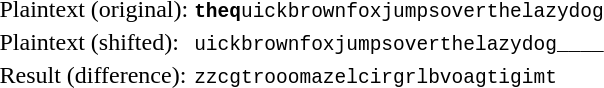<table>
<tr>
<td>Plaintext (original):</td>
<td><code><strong>theq</strong>uickbrownfoxjumpsoverthelazydog</code></td>
</tr>
<tr>
<td>Plaintext (shifted):</td>
<td><code>uickbrownfoxjumpsoverthelazydog____</code></td>
</tr>
<tr>
<td>Result (difference):</td>
<td><code>zzcgtrooomazelcirgrlbvoagtigimt</code></td>
</tr>
</table>
